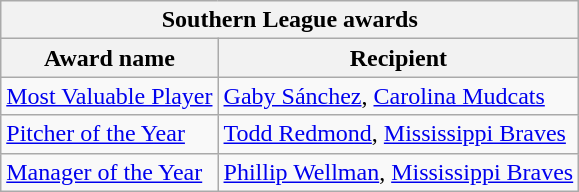<table class="wikitable">
<tr>
<th colspan="2">Southern League awards</th>
</tr>
<tr>
<th>Award name</th>
<th>Recipient</th>
</tr>
<tr>
<td><a href='#'>Most Valuable Player</a></td>
<td><a href='#'>Gaby Sánchez</a>, <a href='#'>Carolina Mudcats</a></td>
</tr>
<tr>
<td><a href='#'>Pitcher of the Year</a></td>
<td><a href='#'>Todd Redmond</a>, <a href='#'>Mississippi Braves</a></td>
</tr>
<tr>
<td><a href='#'>Manager of the Year</a></td>
<td><a href='#'>Phillip Wellman</a>, <a href='#'>Mississippi Braves</a></td>
</tr>
</table>
